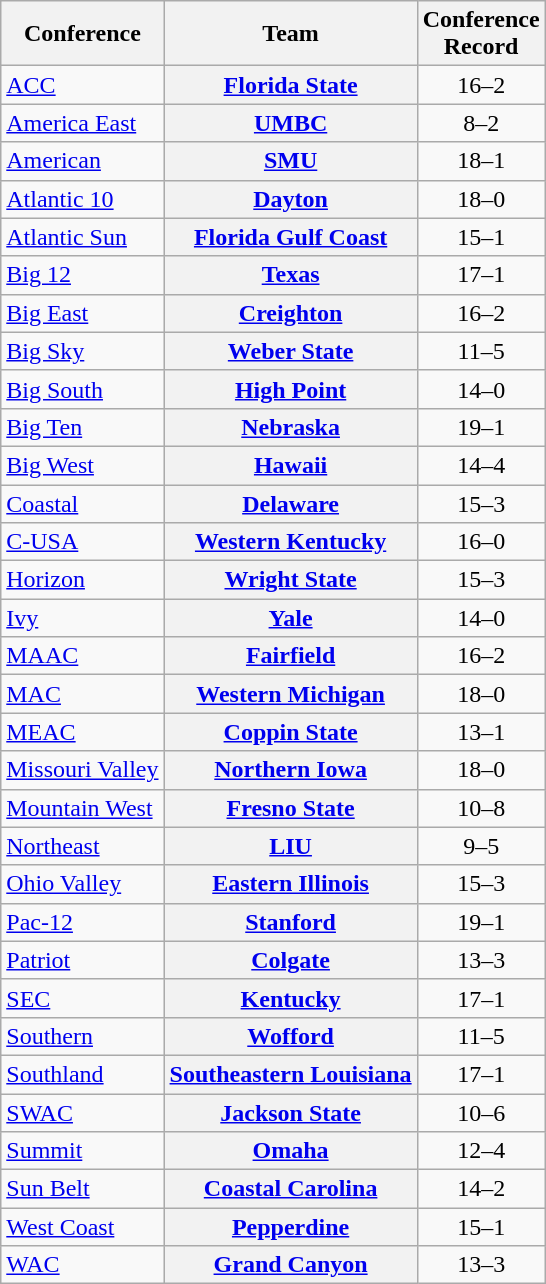<table class="wikitable sortable plainrowheaders" style="text-align:center;">
<tr>
<th scope="col">Conference</th>
<th scope="col">Team</th>
<th scope="col" data-sort-type="number">Conference<br>Record</th>
</tr>
<tr>
<td align=left><a href='#'>ACC</a></td>
<th scope="row" style="text-align:center"><a href='#'>Florida State</a></th>
<td align=center>16–2</td>
</tr>
<tr>
<td align=left><a href='#'>America East</a></td>
<th scope="row" style="text-align:center"><a href='#'>UMBC</a></th>
<td align=center>8–2</td>
</tr>
<tr>
<td align=left><a href='#'>American</a></td>
<th scope="row" style="text-align:center"><a href='#'>SMU</a></th>
<td align=center>18–1</td>
</tr>
<tr>
<td align=left><a href='#'>Atlantic 10</a></td>
<th scope="row" style="text-align:center"><a href='#'>Dayton</a></th>
<td align=center>18–0</td>
</tr>
<tr>
<td align=left><a href='#'>Atlantic Sun</a></td>
<th scope="row" style="text-align:center"><a href='#'>Florida Gulf Coast</a></th>
<td align=center>15–1</td>
</tr>
<tr>
<td align=left><a href='#'>Big 12</a></td>
<th scope="row" style="text-align:center"><a href='#'>Texas</a></th>
<td align=center>17–1</td>
</tr>
<tr>
<td align=left><a href='#'>Big East</a></td>
<th scope="row" style="text-align:center"><a href='#'>Creighton</a></th>
<td align=center>16–2</td>
</tr>
<tr>
<td align=left><a href='#'>Big Sky</a></td>
<th scope="row" style="text-align:center"><a href='#'>Weber State</a></th>
<td align=center>11–5</td>
</tr>
<tr>
<td align=left><a href='#'>Big South</a></td>
<th scope="row" style="text-align:center"><a href='#'>High Point</a></th>
<td align=center>14–0</td>
</tr>
<tr>
<td align=left><a href='#'>Big Ten</a></td>
<th scope="row" style="text-align:center"><a href='#'>Nebraska</a></th>
<td align=center>19–1</td>
</tr>
<tr>
<td align=left><a href='#'>Big West</a></td>
<th scope="row"style="text-align:center"><a href='#'>Hawaii</a></th>
<td align=center>14–4</td>
</tr>
<tr>
<td align=left><a href='#'>Coastal</a></td>
<th scope="row" style="text-align:center"><a href='#'>Delaware</a></th>
<td align=center>15–3</td>
</tr>
<tr>
<td align=left><a href='#'>C-USA</a></td>
<th scope="row" style="text-align:center"><a href='#'>Western Kentucky</a></th>
<td align=center>16–0</td>
</tr>
<tr>
<td align=left><a href='#'>Horizon</a></td>
<th scope="row" style="text-align:center"><a href='#'>Wright State</a></th>
<td align=center>15–3</td>
</tr>
<tr>
<td align=left><a href='#'>Ivy</a></td>
<th scope="row"style="text-align:center"><a href='#'>Yale</a></th>
<td align=center>14–0</td>
</tr>
<tr>
<td align=left><a href='#'>MAAC</a></td>
<th scope="row" style="text-align:center"><a href='#'>Fairfield</a></th>
<td align=center>16–2</td>
</tr>
<tr>
<td align=left><a href='#'>MAC</a></td>
<th scope="row" style="text-align:center"><a href='#'>Western Michigan</a></th>
<td align=center>18–0</td>
</tr>
<tr>
<td align=left><a href='#'>MEAC</a></td>
<th scope="row" style="text-align:center"><a href='#'>Coppin State</a></th>
<td align=center>13–1</td>
</tr>
<tr>
<td align=left><a href='#'>Missouri Valley</a></td>
<th scope="row" style="text-align:center"><a href='#'>Northern Iowa</a></th>
<td align=center>18–0</td>
</tr>
<tr>
<td align=left><a href='#'>Mountain West</a></td>
<th scope="row" style="text-align:center"><a href='#'>Fresno State</a></th>
<td align=center>10–8</td>
</tr>
<tr>
<td align=left><a href='#'>Northeast</a></td>
<th scope="row" style="text-align:center"><a href='#'>LIU</a></th>
<td align=center>9–5</td>
</tr>
<tr>
<td align=left><a href='#'>Ohio Valley</a></td>
<th scope="row" style="text-align:center"><a href='#'>Eastern Illinois</a></th>
<td align=center>15–3</td>
</tr>
<tr>
<td align=left><a href='#'>Pac-12</a></td>
<th scope="row" style="text-align:center"><a href='#'>Stanford</a></th>
<td align=center>19–1</td>
</tr>
<tr>
<td align=left><a href='#'>Patriot</a></td>
<th scope="row" style="text-align:center"><a href='#'>Colgate</a></th>
<td align=center>13–3</td>
</tr>
<tr>
<td align=left><a href='#'>SEC</a></td>
<th scope="row" style="text-align:center"><a href='#'>Kentucky</a></th>
<td align=center>17–1</td>
</tr>
<tr>
<td align=left><a href='#'>Southern</a></td>
<th scope="row" style="text-align:center"><a href='#'>Wofford</a></th>
<td align=center>11–5</td>
</tr>
<tr>
<td align=left><a href='#'>Southland</a></td>
<th scope="row" style="text-align:center"><a href='#'>Southeastern Louisiana</a></th>
<td align=center>17–1</td>
</tr>
<tr>
<td align=left><a href='#'>SWAC</a></td>
<th scope="row" style="text-align:center"><a href='#'>Jackson State</a></th>
<td align=center>10–6</td>
</tr>
<tr>
<td align=left><a href='#'>Summit</a></td>
<th scope="row" style="text-align:center"><a href='#'>Omaha</a></th>
<td align=center>12–4</td>
</tr>
<tr>
<td align=left><a href='#'>Sun Belt</a></td>
<th scope="row" style="text-align:center"><a href='#'>Coastal Carolina</a></th>
<td align=center>14–2</td>
</tr>
<tr>
<td align=left><a href='#'>West Coast</a></td>
<th scope="row" style="text-align:center"><a href='#'>Pepperdine</a></th>
<td align=center>15–1</td>
</tr>
<tr>
<td align=left><a href='#'>WAC</a></td>
<th scope="row" style="text-align:center"><a href='#'>Grand Canyon</a></th>
<td align=center>13–3</td>
</tr>
</table>
